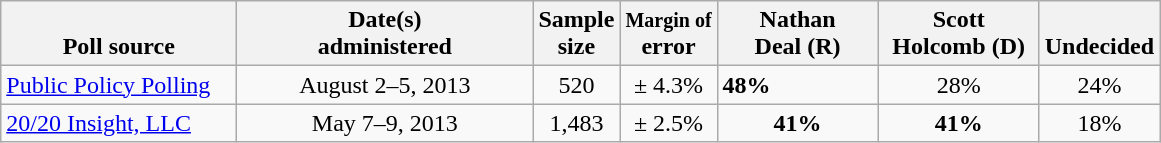<table class="wikitable">
<tr valign= bottom>
<th style="width:150px;">Poll source</th>
<th style="width:190px;">Date(s)<br>administered</th>
<th class=small>Sample<br>size</th>
<th><small>Margin of</small><br>error</th>
<th style="width:100px;">Nathan<br>Deal (R)</th>
<th style="width:100px;">Scott<br>Holcomb (D)</th>
<th style="width:40px;">Undecided</th>
</tr>
<tr>
<td><a href='#'>Public Policy Polling</a></td>
<td align=center>August 2–5, 2013</td>
<td align=center>520</td>
<td align=center>± 4.3%</td>
<td><strong>48%</strong></td>
<td align=center>28%</td>
<td align=center>24%</td>
</tr>
<tr>
<td><a href='#'>20/20 Insight, LLC</a></td>
<td align=center>May 7–9, 2013</td>
<td align=center>1,483</td>
<td align=center>± 2.5%</td>
<td align=center><strong>41%</strong></td>
<td align=center><strong>41%</strong></td>
<td align=center>18%</td>
</tr>
</table>
